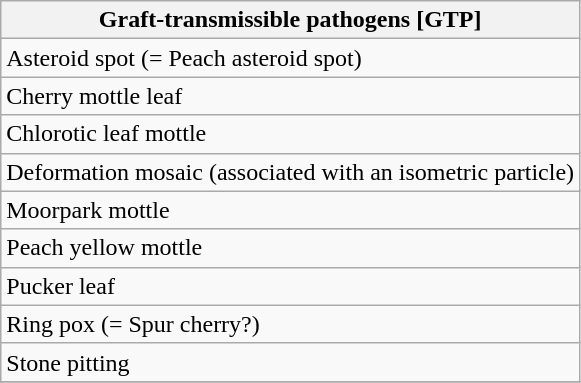<table class="wikitable" style="clear">
<tr>
<th colspan=1><strong>Graft-transmissible pathogens [GTP]</strong><br></th>
</tr>
<tr>
<td>Asteroid spot (= Peach asteroid spot)</td>
</tr>
<tr>
<td>Cherry mottle leaf</td>
</tr>
<tr>
<td>Chlorotic leaf mottle</td>
</tr>
<tr>
<td>Deformation mosaic (associated with an isometric particle)</td>
</tr>
<tr>
<td>Moorpark mottle</td>
</tr>
<tr>
<td>Peach yellow mottle</td>
</tr>
<tr>
<td>Pucker leaf</td>
</tr>
<tr>
<td>Ring pox (= Spur cherry?)</td>
</tr>
<tr>
<td>Stone pitting</td>
</tr>
<tr>
</tr>
</table>
